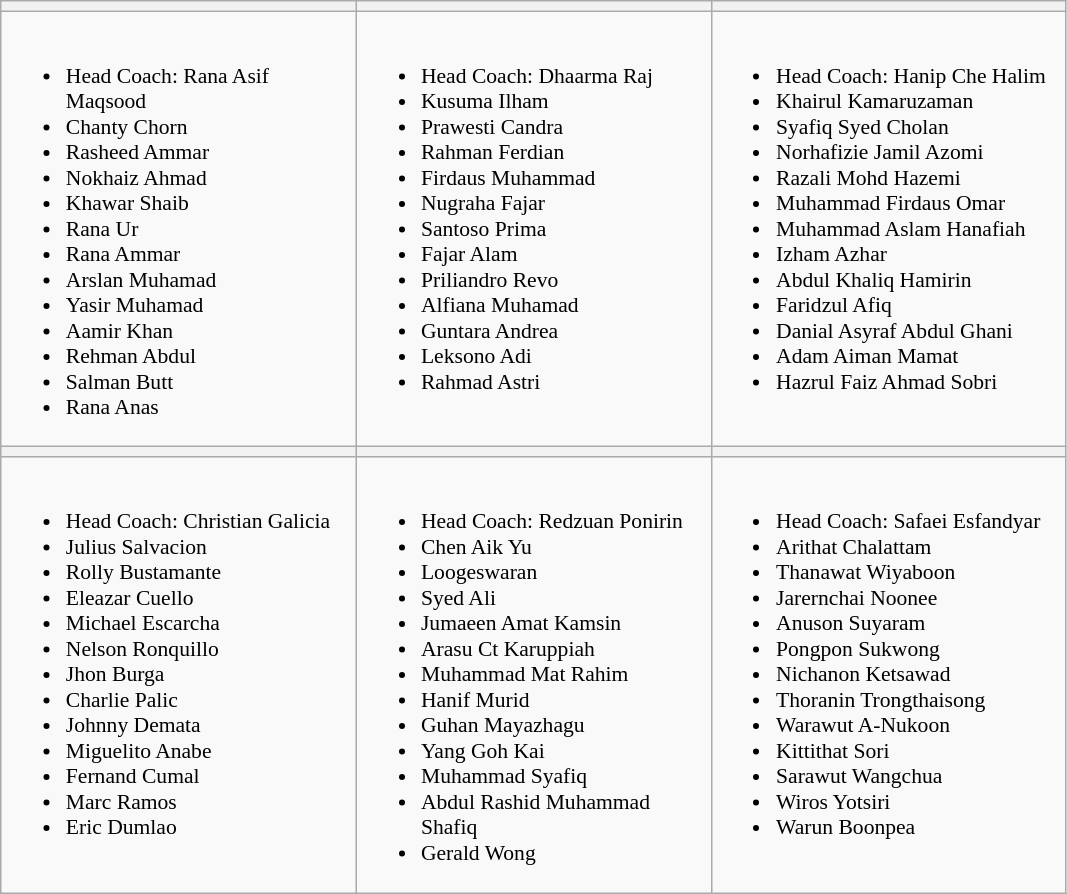<table class="wikitable" style="font-size:90%">
<tr>
<th width=230></th>
<th width=230></th>
<th width=230></th>
</tr>
<tr>
<td valign=top><br><ul><li>Head Coach:  Rana Asif Maqsood</li><li>Chanty Chorn</li><li>Rasheed Ammar</li><li>Nokhaiz Ahmad</li><li>Khawar Shaib</li><li>Rana Ur</li><li>Rana Ammar</li><li>Arslan Muhamad</li><li>Yasir Muhamad</li><li>Aamir Khan</li><li>Rehman Abdul</li><li>Salman Butt</li><li>Rana Anas</li></ul></td>
<td valign=top><br><ul><li>Head Coach:  Dhaarma Raj</li><li>Kusuma Ilham</li><li>Prawesti Candra</li><li>Rahman Ferdian</li><li>Firdaus Muhammad</li><li>Nugraha Fajar</li><li>Santoso Prima</li><li>Fajar Alam</li><li>Priliandro Revo</li><li>Alfiana Muhamad</li><li>Guntara Andrea</li><li>Leksono Adi</li><li>Rahmad Astri</li></ul></td>
<td valign=top><br><ul><li>Head Coach:  Hanip Che Halim</li><li>Khairul Kamaruzaman</li><li>Syafiq Syed Cholan</li><li>Norhafizie Jamil Azomi</li><li>Razali Mohd Hazemi</li><li>Muhammad Firdaus Omar</li><li>Muhammad Aslam Hanafiah</li><li>Izham Azhar</li><li>Abdul Khaliq Hamirin</li><li>Faridzul Afiq</li><li>Danial Asyraf Abdul Ghani</li><li>Adam Aiman Mamat</li><li>Hazrul Faiz Ahmad Sobri</li></ul></td>
</tr>
<tr>
<th></th>
<th></th>
<th></th>
</tr>
<tr>
<td valign=top><br><ul><li>Head Coach:  Christian Galicia</li><li>Julius Salvacion</li><li>Rolly Bustamante</li><li>Eleazar Cuello</li><li>Michael Escarcha</li><li>Nelson Ronquillo</li><li>Jhon Burga</li><li>Charlie Palic</li><li>Johnny Demata</li><li>Miguelito Anabe</li><li>Fernand Cumal</li><li>Marc Ramos</li><li>Eric Dumlao</li></ul></td>
<td valign=top><br><ul><li>Head Coach:  Redzuan Ponirin</li><li>Chen Aik Yu</li><li>Loogeswaran</li><li>Syed Ali</li><li>Jumaeen Amat Kamsin</li><li>Arasu Ct Karuppiah</li><li>Muhammad Mat Rahim</li><li>Hanif Murid</li><li>Guhan Mayazhagu</li><li>Yang Goh Kai</li><li>Muhammad Syafiq</li><li>Abdul Rashid Muhammad Shafiq</li><li>Gerald Wong</li></ul></td>
<td valign=top><br><ul><li>Head Coach:  Safaei Esfandyar</li><li>Arithat Chalattam</li><li>Thanawat Wiyaboon</li><li>Jarernchai Noonee</li><li>Anuson Suyaram</li><li>Pongpon Sukwong</li><li>Nichanon Ketsawad</li><li>Thoranin Trongthaisong</li><li>Warawut A-Nukoon</li><li>Kittithat Sori</li><li>Sarawut Wangchua</li><li>Wiros Yotsiri</li><li>Warun Boonpea</li></ul></td>
</tr>
</table>
